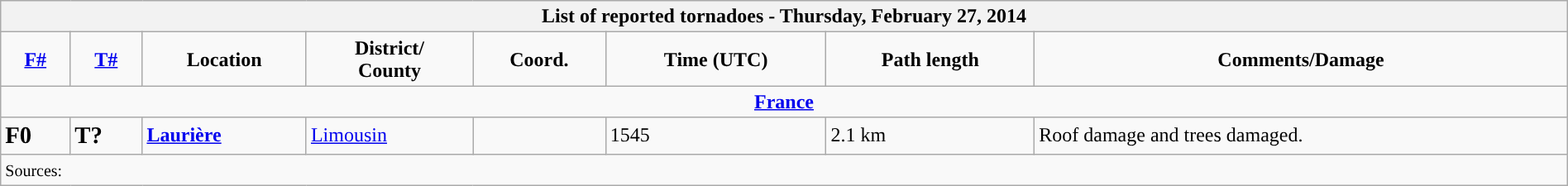<table class="wikitable collapsible" width="100%">
<tr>
<th colspan="8">List of reported tornadoes - Thursday, February 27, 2014</th>
</tr>
<tr>
<td style="text-align: center;"><strong><a href='#'>F#</a></strong></td>
<td style="text-align: center;"><strong><a href='#'>T#</a></strong></td>
<td style="text-align: center;"><strong>Location</strong></td>
<td style="text-align: center;"><strong>District/<br>County</strong></td>
<td style="text-align: center;"><strong>Coord.</strong></td>
<td style="text-align: center;"><strong>Time (UTC)</strong></td>
<td style="text-align: center;"><strong>Path length</strong></td>
<td style="text-align: center;"><strong>Comments/Damage</strong></td>
</tr>
<tr>
<td colspan="8" align=center><strong><a href='#'>France</a></strong></td>
</tr>
<tr>
<td><big><strong>F0</strong></big></td>
<td><big><strong>T?</strong></big></td>
<td><strong><a href='#'>Laurière</a></strong></td>
<td><a href='#'>Limousin</a></td>
<td></td>
<td>1545</td>
<td>2.1 km</td>
<td>Roof damage and trees damaged.</td>
</tr>
<tr>
<td colspan="8"><small>Sources:</small></td>
</tr>
</table>
